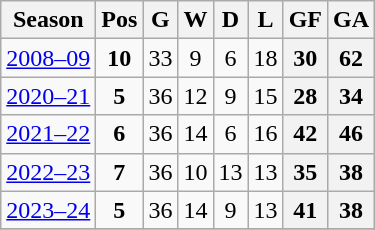<table class="wikitable sortable" style="text-align: center;">
<tr>
<th>Season</th>
<th>Pos</th>
<th>G</th>
<th>W</th>
<th>D</th>
<th>L</th>
<th>GF</th>
<th>GA</th>
</tr>
<tr>
<td><a href='#'>2008–09</a></td>
<td><strong>10</strong></td>
<td>33</td>
<td>9</td>
<td>6</td>
<td>18</td>
<th>30</th>
<th>62</th>
</tr>
<tr>
<td><a href='#'>2020–21</a></td>
<td><strong>5</strong></td>
<td>36</td>
<td>12</td>
<td>9</td>
<td>15</td>
<th>28</th>
<th>34</th>
</tr>
<tr>
<td><a href='#'>2021–22</a></td>
<td><strong>6</strong></td>
<td>36</td>
<td>14</td>
<td>6</td>
<td>16</td>
<th>42</th>
<th>46</th>
</tr>
<tr>
<td><a href='#'>2022–23</a></td>
<td><strong>7</strong></td>
<td>36</td>
<td>10</td>
<td>13</td>
<td>13</td>
<th>35</th>
<th>38</th>
</tr>
<tr>
<td><a href='#'>2023–24</a></td>
<td><strong>5</strong></td>
<td>36</td>
<td>14</td>
<td>9</td>
<td>13</td>
<th>41</th>
<th>38</th>
</tr>
<tr>
</tr>
</table>
